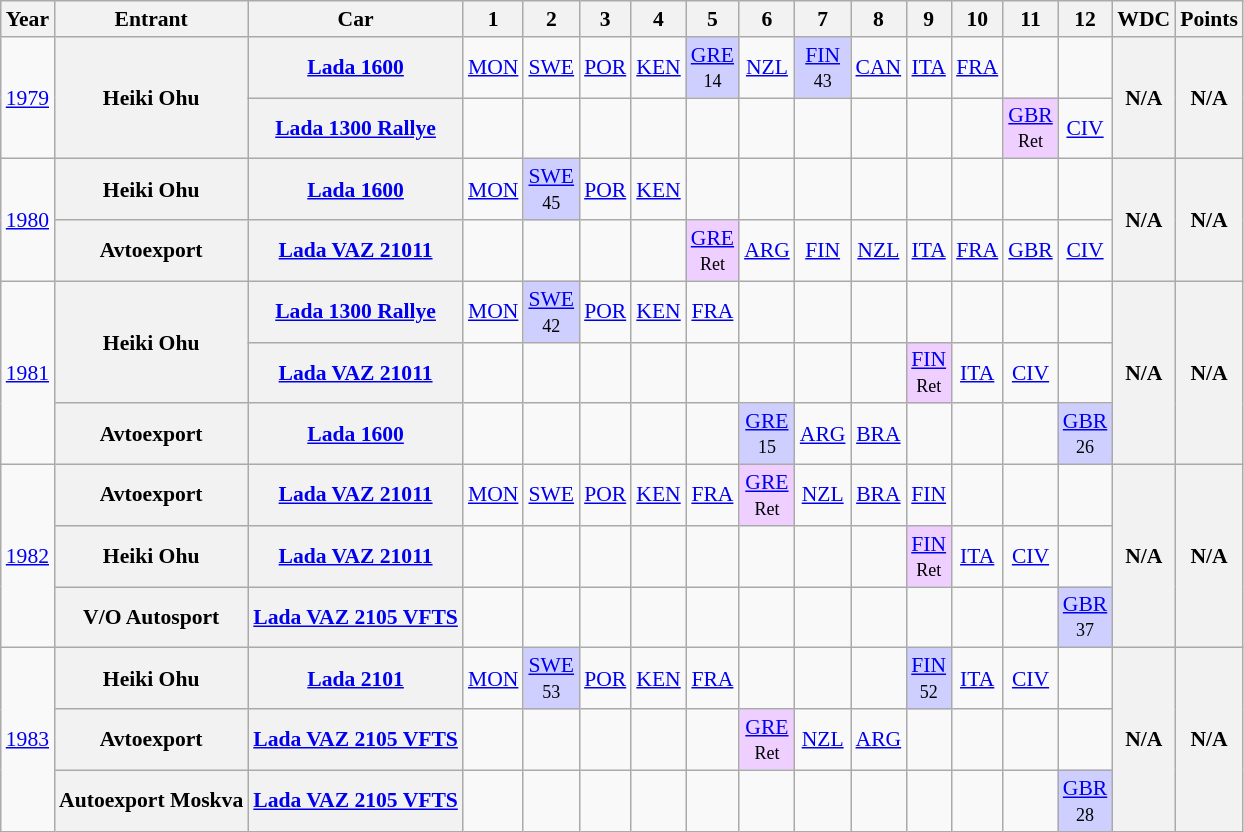<table class="wikitable" style="text-align:center; font-size:90%;">
<tr>
<th>Year</th>
<th>Entrant</th>
<th>Car</th>
<th>1</th>
<th>2</th>
<th>3</th>
<th>4</th>
<th>5</th>
<th>6</th>
<th>7</th>
<th>8</th>
<th>9</th>
<th>10</th>
<th>11</th>
<th>12</th>
<th>WDC</th>
<th>Points</th>
</tr>
<tr>
<td rowspan=2><a href='#'>1979</a></td>
<th rowspan=2>Heiki Ohu</th>
<th><a href='#'>Lada 1600</a></th>
<td><a href='#'>MON</a></td>
<td><a href='#'>SWE</a></td>
<td><a href='#'>POR</a></td>
<td><a href='#'>KEN</a></td>
<td style="background:#cfcfff;"><a href='#'>GRE</a><br><small>14</small></td>
<td><a href='#'>NZL</a></td>
<td style="background:#cfcfff;"><a href='#'>FIN</a><br><small>43</small></td>
<td><a href='#'>CAN</a></td>
<td><a href='#'>ITA</a></td>
<td><a href='#'>FRA</a></td>
<td></td>
<td></td>
<th rowspan=2>N/A</th>
<th rowspan=2>N/A</th>
</tr>
<tr>
<th><a href='#'>Lada 1300 Rallye</a></th>
<td></td>
<td></td>
<td></td>
<td></td>
<td></td>
<td></td>
<td></td>
<td></td>
<td></td>
<td></td>
<td style="background:#efcfff;"><a href='#'>GBR</a><br><small>Ret</small></td>
<td><a href='#'>CIV</a></td>
</tr>
<tr>
<td rowspan=2><a href='#'>1980</a></td>
<th>Heiki Ohu</th>
<th><a href='#'>Lada 1600</a></th>
<td><a href='#'>MON</a></td>
<td style="background:#cfcfff;"><a href='#'>SWE</a><br><small>45</small></td>
<td><a href='#'>POR</a></td>
<td><a href='#'>KEN</a></td>
<td></td>
<td></td>
<td></td>
<td></td>
<td></td>
<td></td>
<td></td>
<td></td>
<th rowspan=2>N/A</th>
<th rowspan=2>N/A</th>
</tr>
<tr>
<th>Avtoexport</th>
<th><a href='#'>Lada VAZ 21011</a></th>
<td></td>
<td></td>
<td></td>
<td></td>
<td style="background:#efcfff;"><a href='#'>GRE</a><br><small>Ret</small></td>
<td><a href='#'>ARG</a></td>
<td><a href='#'>FIN</a></td>
<td><a href='#'>NZL</a></td>
<td><a href='#'>ITA</a></td>
<td><a href='#'>FRA</a></td>
<td><a href='#'>GBR</a></td>
<td><a href='#'>CIV</a></td>
</tr>
<tr>
<td rowspan=3><a href='#'>1981</a></td>
<th rowspan=2>Heiki Ohu</th>
<th><a href='#'>Lada 1300 Rallye</a></th>
<td><a href='#'>MON</a></td>
<td style="background:#cfcfff;"><a href='#'>SWE</a><br><small>42</small></td>
<td><a href='#'>POR</a></td>
<td><a href='#'>KEN</a></td>
<td><a href='#'>FRA</a></td>
<td></td>
<td></td>
<td></td>
<td></td>
<td></td>
<td></td>
<td></td>
<th rowspan=3>N/A</th>
<th rowspan=3>N/A</th>
</tr>
<tr>
<th><a href='#'>Lada VAZ 21011</a></th>
<td></td>
<td></td>
<td></td>
<td></td>
<td></td>
<td></td>
<td></td>
<td></td>
<td style="background:#efcfff;"><a href='#'>FIN</a><br><small>Ret</small></td>
<td><a href='#'>ITA</a></td>
<td><a href='#'>CIV</a></td>
<td></td>
</tr>
<tr>
<th>Avtoexport</th>
<th><a href='#'>Lada 1600</a></th>
<td></td>
<td></td>
<td></td>
<td></td>
<td></td>
<td style="background:#cfcfff;"><a href='#'>GRE</a><br><small>15</small></td>
<td><a href='#'>ARG</a></td>
<td><a href='#'>BRA</a></td>
<td></td>
<td></td>
<td></td>
<td style="background:#cfcfff;"><a href='#'>GBR</a><br><small>26</small></td>
</tr>
<tr>
<td rowspan=3><a href='#'>1982</a></td>
<th>Avtoexport</th>
<th><a href='#'>Lada VAZ 21011</a></th>
<td><a href='#'>MON</a></td>
<td><a href='#'>SWE</a></td>
<td><a href='#'>POR</a></td>
<td><a href='#'>KEN</a></td>
<td><a href='#'>FRA</a></td>
<td style="background:#efcfff;"><a href='#'>GRE</a><br><small>Ret</small></td>
<td><a href='#'>NZL</a></td>
<td><a href='#'>BRA</a></td>
<td><a href='#'>FIN</a></td>
<td></td>
<td></td>
<td></td>
<th rowspan=3>N/A</th>
<th rowspan=3>N/A</th>
</tr>
<tr>
<th>Heiki Ohu</th>
<th><a href='#'>Lada VAZ 21011</a></th>
<td></td>
<td></td>
<td></td>
<td></td>
<td></td>
<td></td>
<td></td>
<td></td>
<td style="background:#efcfff;"><a href='#'>FIN</a><br><small>Ret</small></td>
<td><a href='#'>ITA</a></td>
<td><a href='#'>CIV</a></td>
<td></td>
</tr>
<tr>
<th>V/O Autosport</th>
<th><a href='#'>Lada VAZ 2105 VFTS</a></th>
<td></td>
<td></td>
<td></td>
<td></td>
<td></td>
<td></td>
<td></td>
<td></td>
<td></td>
<td></td>
<td></td>
<td style="background:#cfcfff;"><a href='#'>GBR</a><br><small>37</small></td>
</tr>
<tr>
<td rowspan=3><a href='#'>1983</a></td>
<th>Heiki Ohu</th>
<th><a href='#'>Lada 2101</a></th>
<td><a href='#'>MON</a></td>
<td style="background:#cfcfff;"><a href='#'>SWE</a><br><small>53</small></td>
<td><a href='#'>POR</a></td>
<td><a href='#'>KEN</a></td>
<td><a href='#'>FRA</a></td>
<td></td>
<td></td>
<td></td>
<td style="background:#cfcfff;"><a href='#'>FIN</a><br><small>52</small></td>
<td><a href='#'>ITA</a></td>
<td><a href='#'>CIV</a></td>
<td></td>
<th rowspan=3>N/A</th>
<th rowspan=3>N/A</th>
</tr>
<tr>
<th>Avtoexport</th>
<th><a href='#'>Lada VAZ 2105 VFTS</a></th>
<td></td>
<td></td>
<td></td>
<td></td>
<td></td>
<td style="background:#efcfff;"><a href='#'>GRE</a><br><small>Ret</small></td>
<td><a href='#'>NZL</a></td>
<td><a href='#'>ARG</a></td>
<td></td>
<td></td>
<td></td>
<td></td>
</tr>
<tr>
<th>Autoexport Moskva</th>
<th><a href='#'>Lada VAZ 2105 VFTS</a></th>
<td></td>
<td></td>
<td></td>
<td></td>
<td></td>
<td></td>
<td></td>
<td></td>
<td></td>
<td></td>
<td></td>
<td style="background:#cfcfff;"><a href='#'>GBR</a><br><small>28</small></td>
</tr>
</table>
